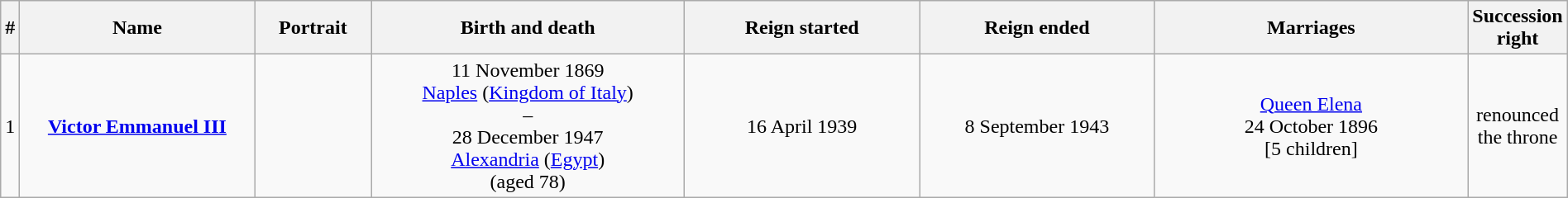<table style="text-align:center; width:100%" class="wikitable">
<tr>
<th>#</th>
<th width=15%>Name</th>
<th width=105px>Portrait</th>
<th width=20%>Birth and death</th>
<th width=15%>Reign started</th>
<th width=15%>Reign ended</th>
<th width=20%>Marriages</th>
<th width=15>Succession right</th>
</tr>
<tr>
<td align="center">1</td>
<td align="center"><strong><a href='#'>Victor Emmanuel III</a></strong></td>
<td align="center"></td>
<td align="center">11 November 1869<br><a href='#'>Naples</a> (<a href='#'>Kingdom of Italy</a>)<br>–<br>28 December 1947<br><a href='#'>Alexandria</a> (<a href='#'>Egypt</a>)<br>(aged 78)</td>
<td align="center">16 April 1939</td>
<td align="center">8 September 1943</td>
<td align="center"><a href='#'>Queen Elena</a><br>24 October 1896<br>[5 children]</td>
<td align="center">renounced the throne</td>
</tr>
</table>
